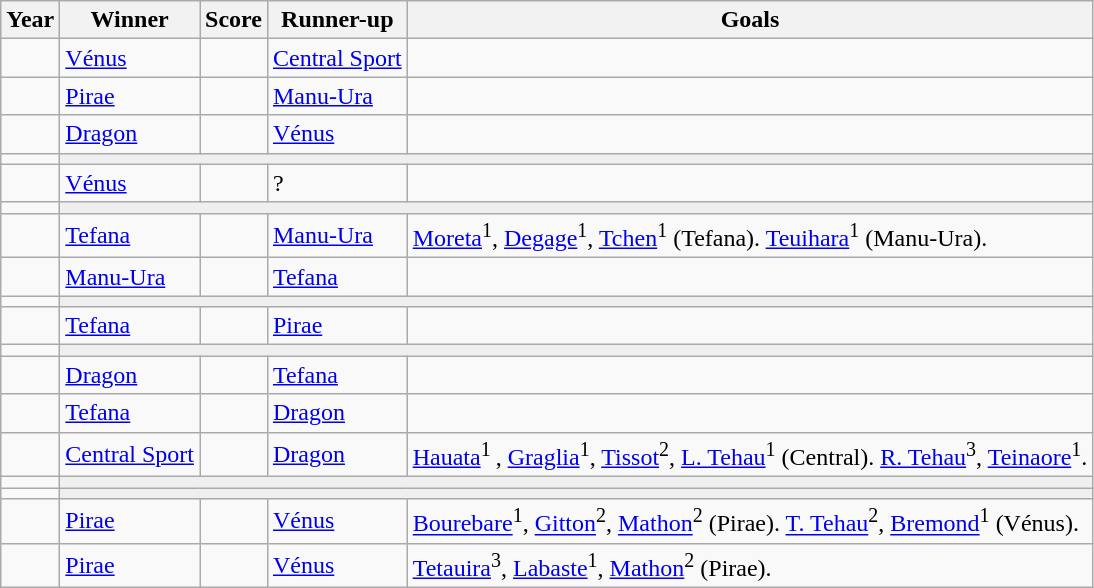<table class="wikitable plainrowheaders">
<tr>
<th>Year</th>
<th>Winner</th>
<th>Score</th>
<th>Runner-up</th>
<th>Goals</th>
</tr>
<tr>
<td></td>
<td><a href='#'>Vénus</a></td>
<td></td>
<td><a href='#'>Central Sport</a></td>
<td></td>
</tr>
<tr>
<td></td>
<td><a href='#'>Pirae</a></td>
<td></td>
<td><a href='#'>Manu-Ura</a></td>
<td></td>
</tr>
<tr>
<td></td>
<td><a href='#'>Dragon</a></td>
<td></td>
<td><a href='#'>Vénus</a></td>
<td></td>
</tr>
<tr>
<td></td>
<td colspan=4 style=background:#efefef></td>
</tr>
<tr>
<td></td>
<td><a href='#'>Vénus</a></td>
<td></td>
<td>?</td>
<td></td>
</tr>
<tr>
<td></td>
<td colspan=4 style=background:#efefef></td>
</tr>
<tr>
<td></td>
<td><a href='#'>Tefana</a></td>
<td></td>
<td><a href='#'>Manu-Ura</a></td>
<td><a href='#'>Moreta</a><sup>1</sup>, <a href='#'>Degage</a><sup>1</sup>, <a href='#'>Tchen</a><sup>1</sup> (Tefana). <a href='#'>Teuihara</a><sup>1</sup> (Manu-Ura).</td>
</tr>
<tr>
<td></td>
<td><a href='#'>Manu-Ura</a></td>
<td></td>
<td><a href='#'>Tefana</a></td>
<td></td>
</tr>
<tr>
<td></td>
<td colspan=4 style=background:#efefef></td>
</tr>
<tr>
<td></td>
<td><a href='#'>Tefana</a></td>
<td></td>
<td><a href='#'>Pirae</a></td>
<td></td>
</tr>
<tr>
<td></td>
<td colspan=4 style=background:#efefef></td>
</tr>
<tr>
<td></td>
<td><a href='#'>Dragon</a></td>
<td></td>
<td><a href='#'>Tefana</a></td>
<td></td>
</tr>
<tr>
<td></td>
<td><a href='#'>Tefana</a></td>
<td></td>
<td><a href='#'>Dragon</a></td>
<td></td>
</tr>
<tr>
<td></td>
<td><a href='#'>Central Sport</a></td>
<td></td>
<td><a href='#'>Dragon</a></td>
<td><a href='#'>Hauata</a><sup>1 </sup>, <a href='#'>Graglia</a><sup>1</sup>, <a href='#'>Tissot</a><sup>2</sup>, <a href='#'>L. Tehau</a><sup>1</sup> (Central). <a href='#'>R. Tehau</a><sup>3</sup>, <a href='#'>Teinaore</a><sup>1</sup>.</td>
</tr>
<tr>
<td></td>
<td colspan=4 style=background:#efefef></td>
</tr>
<tr>
<td></td>
<td colspan=4 style=background:#efefef></td>
</tr>
<tr>
<td></td>
<td><a href='#'>Pirae</a></td>
<td></td>
<td><a href='#'>Vénus</a></td>
<td><a href='#'>Bourebare</a><sup>1</sup>, <a href='#'>Gitton</a><sup>2</sup>, <a href='#'>Mathon</a><sup>2</sup> (Pirae). <a href='#'>T. Tehau</a><sup>2</sup>, <a href='#'>Bremond</a><sup>1</sup> (Vénus).</td>
</tr>
<tr>
<td></td>
<td><a href='#'>Pirae</a></td>
<td></td>
<td><a href='#'>Vénus</a></td>
<td><a href='#'>Tetauira</a><sup>3</sup>, <a href='#'>Labaste</a><sup>1</sup>, <a href='#'>Mathon</a><sup>2</sup> (Pirae).</td>
</tr>
</table>
